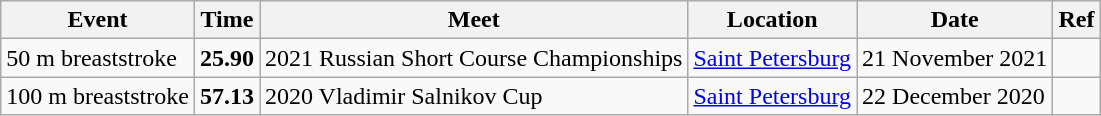<table class="wikitable">
<tr>
<th>Event</th>
<th>Time</th>
<th>Meet</th>
<th>Location</th>
<th>Date</th>
<th>Ref</th>
</tr>
<tr>
<td>50 m breaststroke</td>
<td style="text-align:center;"><strong>25.90</strong></td>
<td>2021 Russian Short Course Championships</td>
<td><a href='#'>Saint Petersburg</a></td>
<td>21 November 2021</td>
<td style="text-align:center;"></td>
</tr>
<tr>
<td>100 m breaststroke</td>
<td style="text-align:center;"><strong>57.13</strong></td>
<td>2020 Vladimir Salnikov Cup</td>
<td><a href='#'>Saint Petersburg</a></td>
<td>22 December 2020</td>
<td style="text-align:center;"></td>
</tr>
</table>
